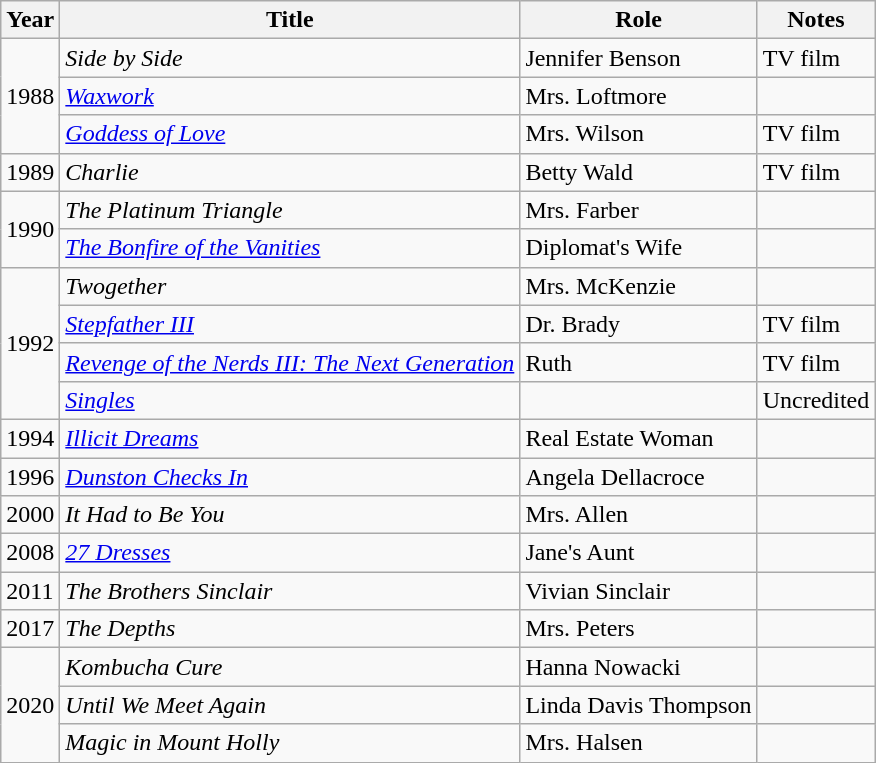<table class="wikitable sortable">
<tr>
<th>Year</th>
<th>Title</th>
<th>Role</th>
<th>Notes</th>
</tr>
<tr>
<td rowspan="3">1988</td>
<td><em>Side by Side</em></td>
<td>Jennifer Benson</td>
<td>TV film</td>
</tr>
<tr>
<td><em><a href='#'>Waxwork</a></em></td>
<td>Mrs. Loftmore</td>
<td></td>
</tr>
<tr>
<td><em><a href='#'>Goddess of Love</a></em></td>
<td>Mrs. Wilson</td>
<td>TV film</td>
</tr>
<tr>
<td>1989</td>
<td><em>Charlie</em></td>
<td>Betty Wald</td>
<td>TV film</td>
</tr>
<tr>
<td rowspan="2">1990</td>
<td><em>The Platinum Triangle</em></td>
<td>Mrs. Farber</td>
<td></td>
</tr>
<tr>
<td><em><a href='#'>The Bonfire of the Vanities</a></em></td>
<td>Diplomat's Wife</td>
<td></td>
</tr>
<tr>
<td rowspan="4">1992</td>
<td><em>Twogether</em></td>
<td>Mrs. McKenzie</td>
<td></td>
</tr>
<tr>
<td><em><a href='#'>Stepfather III</a></em></td>
<td>Dr. Brady</td>
<td>TV film</td>
</tr>
<tr>
<td><em><a href='#'>Revenge of the Nerds III: The Next Generation</a></em></td>
<td>Ruth</td>
<td>TV film</td>
</tr>
<tr>
<td><em><a href='#'>Singles</a></em></td>
<td></td>
<td>Uncredited</td>
</tr>
<tr>
<td>1994</td>
<td><em><a href='#'>Illicit Dreams</a></em></td>
<td>Real Estate Woman</td>
<td></td>
</tr>
<tr>
<td>1996</td>
<td><em><a href='#'>Dunston Checks In</a></em></td>
<td>Angela Dellacroce</td>
<td></td>
</tr>
<tr>
<td>2000</td>
<td><em>It Had to Be You</em></td>
<td>Mrs. Allen</td>
<td></td>
</tr>
<tr>
<td>2008</td>
<td><em><a href='#'>27 Dresses</a></em></td>
<td>Jane's Aunt</td>
<td></td>
</tr>
<tr>
<td>2011</td>
<td><em>The Brothers Sinclair</em></td>
<td>Vivian Sinclair</td>
<td></td>
</tr>
<tr>
<td>2017</td>
<td><em>The Depths</em></td>
<td>Mrs. Peters</td>
<td></td>
</tr>
<tr>
<td rowspan="3">2020</td>
<td><em>Kombucha Cure</em></td>
<td>Hanna Nowacki</td>
<td></td>
</tr>
<tr>
<td><em>Until We Meet Again</em></td>
<td>Linda Davis Thompson</td>
<td></td>
</tr>
<tr>
<td><em>Magic in Mount Holly</em></td>
<td>Mrs. Halsen</td>
<td></td>
</tr>
</table>
